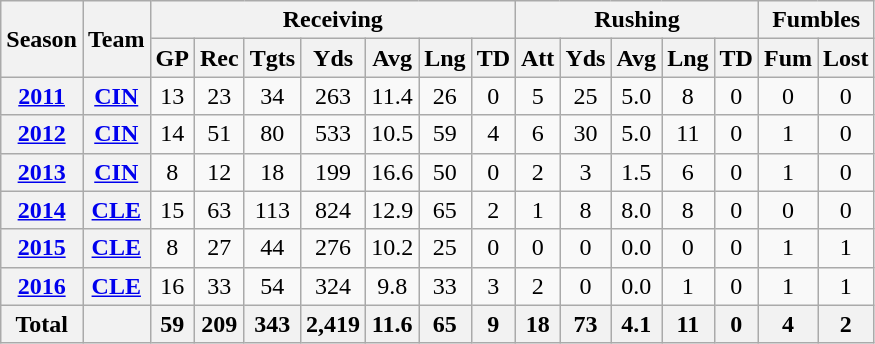<table class=wikitable style="text-align:center;">
<tr>
<th rowspan=2>Season</th>
<th rowspan=2>Team</th>
<th colspan=7>Receiving</th>
<th colspan=5>Rushing</th>
<th colspan=2>Fumbles</th>
</tr>
<tr>
<th>GP</th>
<th>Rec</th>
<th>Tgts</th>
<th>Yds</th>
<th>Avg</th>
<th>Lng</th>
<th>TD</th>
<th>Att</th>
<th>Yds</th>
<th>Avg</th>
<th>Lng</th>
<th>TD</th>
<th>Fum</th>
<th>Lost</th>
</tr>
<tr>
<th><a href='#'>2011</a></th>
<th><a href='#'>CIN</a></th>
<td>13</td>
<td>23</td>
<td>34</td>
<td>263</td>
<td>11.4</td>
<td>26</td>
<td>0</td>
<td>5</td>
<td>25</td>
<td>5.0</td>
<td>8</td>
<td>0</td>
<td>0</td>
<td>0</td>
</tr>
<tr>
<th><a href='#'>2012</a></th>
<th><a href='#'>CIN</a></th>
<td>14</td>
<td>51</td>
<td>80</td>
<td>533</td>
<td>10.5</td>
<td>59</td>
<td>4</td>
<td>6</td>
<td>30</td>
<td>5.0</td>
<td>11</td>
<td>0</td>
<td>1</td>
<td>0</td>
</tr>
<tr>
<th><a href='#'>2013</a></th>
<th><a href='#'>CIN</a></th>
<td>8</td>
<td>12</td>
<td>18</td>
<td>199</td>
<td>16.6</td>
<td>50</td>
<td>0</td>
<td>2</td>
<td>3</td>
<td>1.5</td>
<td>6</td>
<td>0</td>
<td>1</td>
<td>0</td>
</tr>
<tr>
<th><a href='#'>2014</a></th>
<th><a href='#'>CLE</a></th>
<td>15</td>
<td>63</td>
<td>113</td>
<td>824</td>
<td>12.9</td>
<td>65</td>
<td>2</td>
<td>1</td>
<td>8</td>
<td>8.0</td>
<td>8</td>
<td>0</td>
<td>0</td>
<td>0</td>
</tr>
<tr>
<th><a href='#'>2015</a></th>
<th><a href='#'>CLE</a></th>
<td>8</td>
<td>27</td>
<td>44</td>
<td>276</td>
<td>10.2</td>
<td>25</td>
<td>0</td>
<td>0</td>
<td>0</td>
<td>0.0</td>
<td>0</td>
<td>0</td>
<td>1</td>
<td>1</td>
</tr>
<tr>
<th><a href='#'>2016</a></th>
<th><a href='#'>CLE</a></th>
<td>16</td>
<td>33</td>
<td>54</td>
<td>324</td>
<td>9.8</td>
<td>33</td>
<td>3</td>
<td>2</td>
<td>0</td>
<td>0.0</td>
<td>1</td>
<td>0</td>
<td>1</td>
<td>1</td>
</tr>
<tr>
<th>Total</th>
<th></th>
<th>59</th>
<th>209</th>
<th>343</th>
<th>2,419</th>
<th>11.6</th>
<th>65</th>
<th>9</th>
<th>18</th>
<th>73</th>
<th>4.1</th>
<th>11</th>
<th>0</th>
<th>4</th>
<th>2</th>
</tr>
</table>
